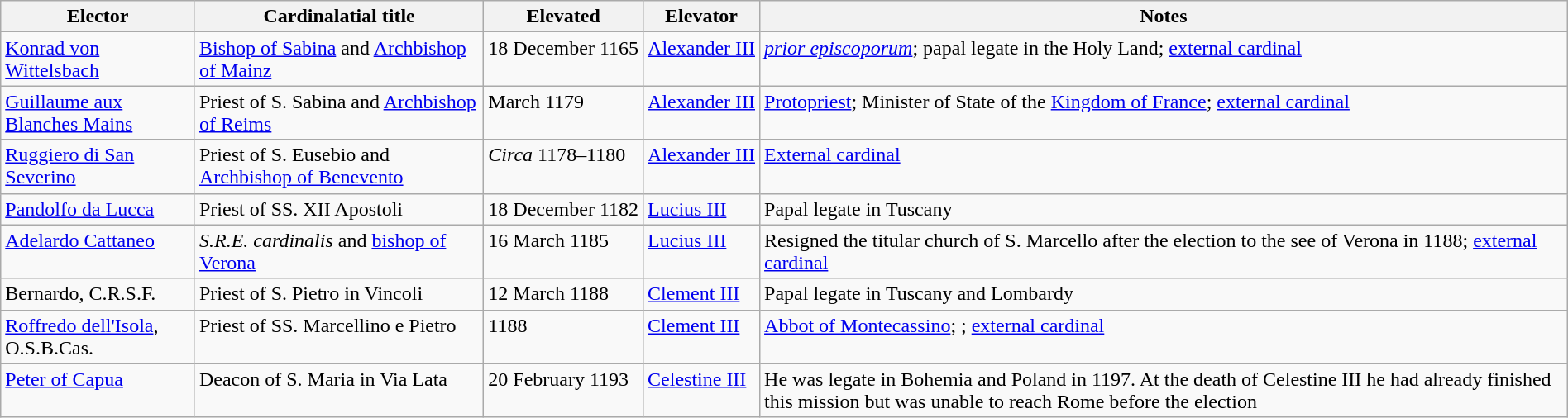<table class="wikitable sortable" style="width:100%">
<tr>
<th width="*">Elector</th>
<th width="*">Cardinalatial title</th>
<th width="*">Elevated</th>
<th width="*">Elevator</th>
<th width="*">Notes</th>
</tr>
<tr valign="top">
<td><a href='#'>Konrad von Wittelsbach</a></td>
<td><a href='#'>Bishop of Sabina</a> and <a href='#'>Archbishop of Mainz</a></td>
<td>18 December 1165</td>
<td><a href='#'>Alexander III</a></td>
<td><a href='#'><em>prior episcoporum</em></a>; papal legate in the Holy Land; <a href='#'>external cardinal</a></td>
</tr>
<tr valign="top">
<td><a href='#'>Guillaume aux Blanches Mains</a></td>
<td>Priest of S. Sabina and <a href='#'>Archbishop of Reims</a></td>
<td>March 1179</td>
<td><a href='#'>Alexander III</a></td>
<td><a href='#'>Protopriest</a>; Minister of State of the <a href='#'>Kingdom of France</a>; <a href='#'>external cardinal</a></td>
</tr>
<tr valign="top">
<td><a href='#'>Ruggiero di San Severino</a></td>
<td>Priest of S. Eusebio and <a href='#'>Archbishop of Benevento</a></td>
<td><em>Circa</em> 1178–1180</td>
<td><a href='#'>Alexander III</a></td>
<td><a href='#'>External cardinal</a></td>
</tr>
<tr valign="top">
<td><a href='#'>Pandolfo da Lucca</a></td>
<td>Priest of SS. XII Apostoli</td>
<td>18 December 1182</td>
<td><a href='#'>Lucius III</a></td>
<td>Papal legate in Tuscany</td>
</tr>
<tr valign="top">
<td><a href='#'>Adelardo Cattaneo</a></td>
<td><em>S.R.E. cardinalis</em> and <a href='#'>bishop of Verona</a></td>
<td>16 March 1185</td>
<td><a href='#'>Lucius III</a></td>
<td>Resigned the titular church of S. Marcello after the election to the see of Verona in 1188; <a href='#'>external cardinal</a></td>
</tr>
<tr valign="top">
<td>Bernardo, C.R.S.F.</td>
<td>Priest of S. Pietro in Vincoli</td>
<td>12 March 1188</td>
<td><a href='#'>Clement III</a></td>
<td>Papal legate in Tuscany and Lombardy</td>
</tr>
<tr valign="top">
<td><a href='#'>Roffredo dell'Isola</a>, O.S.B.Cas.</td>
<td>Priest of SS. Marcellino e Pietro</td>
<td>1188</td>
<td><a href='#'>Clement III</a></td>
<td><a href='#'>Abbot of Montecassino</a>; ; <a href='#'>external cardinal</a></td>
</tr>
<tr valign="top">
<td><a href='#'>Peter of Capua</a></td>
<td>Deacon of S. Maria in Via Lata</td>
<td>20 February 1193</td>
<td><a href='#'>Celestine III</a></td>
<td>He was legate in Bohemia and Poland in 1197. At the death of Celestine III he had already finished this mission but was unable to reach Rome before the election</td>
</tr>
</table>
